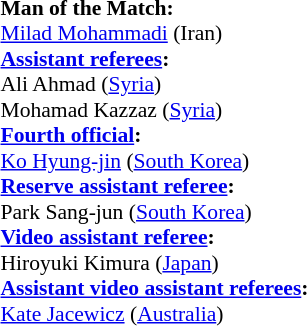<table style="width:100%; font-size:90%;">
<tr>
<td><br><strong>Man of the Match:</strong>
<br><a href='#'>Milad Mohammadi</a> (Iran)<br><strong><a href='#'>Assistant referees</a>:</strong>
<br>Ali Ahmad (<a href='#'>Syria</a>)
<br>Mohamad Kazzaz (<a href='#'>Syria</a>)
<br><strong><a href='#'>Fourth official</a>:</strong>
<br><a href='#'>Ko Hyung-jin</a> (<a href='#'>South Korea</a>)
<br><strong><a href='#'>Reserve assistant referee</a>:</strong>
<br>Park Sang-jun (<a href='#'>South Korea</a>)
<br><strong><a href='#'>Video assistant referee</a>:</strong>
<br>Hiroyuki Kimura (<a href='#'>Japan</a>)
<br><strong><a href='#'>Assistant video assistant referees</a>:</strong>
<br><a href='#'>Kate Jacewicz</a> (<a href='#'>Australia</a>)</td>
</tr>
</table>
